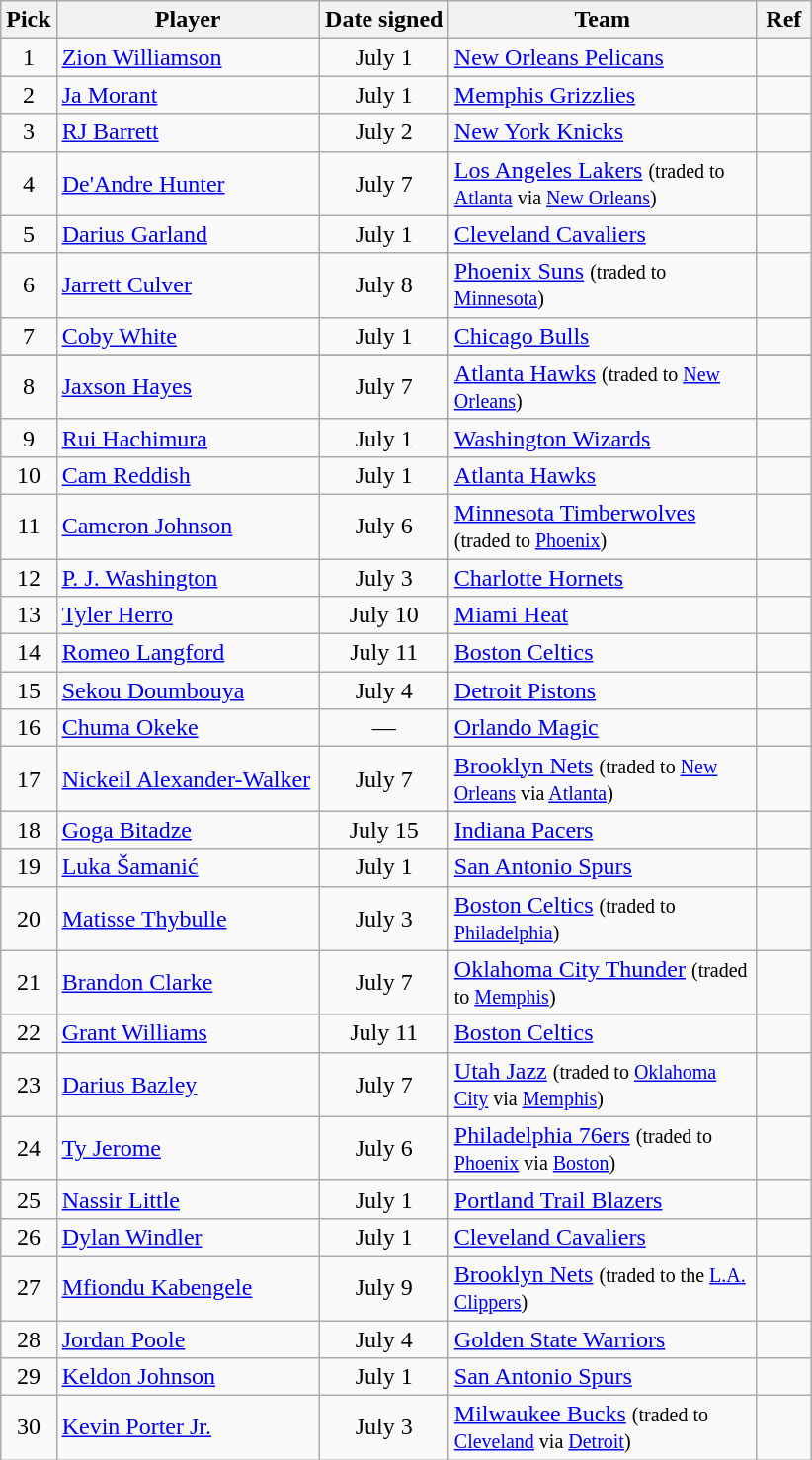<table class="wikitable sortable" style="text-align:left">
<tr>
<th style="width:30px">Pick</th>
<th style="width:170px">Player</th>
<th style="width:80px">Date signed</th>
<th style="width:200px">Team</th>
<th class="unsortable" style="width:30px">Ref</th>
</tr>
<tr>
<td align=center>1</td>
<td><a href='#'>Zion Williamson</a></td>
<td align=center>July 1</td>
<td><a href='#'>New Orleans Pelicans</a></td>
<td align=center></td>
</tr>
<tr>
<td align=center>2</td>
<td><a href='#'>Ja Morant</a></td>
<td align=center>July 1</td>
<td><a href='#'>Memphis Grizzlies</a></td>
<td align=center></td>
</tr>
<tr>
<td align=center>3</td>
<td><a href='#'>RJ Barrett</a></td>
<td align=center>July 2</td>
<td><a href='#'>New York Knicks</a></td>
<td align=center></td>
</tr>
<tr>
<td align=center>4</td>
<td><a href='#'>De'Andre Hunter</a></td>
<td align=center>July 7</td>
<td><a href='#'>Los Angeles Lakers</a> <small>(traded to <a href='#'>Atlanta</a> via <a href='#'>New Orleans</a>)</small></td>
<td align=center></td>
</tr>
<tr>
<td align=center>5</td>
<td><a href='#'>Darius Garland</a></td>
<td align=center>July 1</td>
<td><a href='#'>Cleveland Cavaliers</a></td>
<td align=center></td>
</tr>
<tr>
<td align=center>6</td>
<td><a href='#'>Jarrett Culver</a></td>
<td align=center>July 8</td>
<td><a href='#'>Phoenix Suns</a> <small>(traded to <a href='#'>Minnesota</a>)</small></td>
<td align=center></td>
</tr>
<tr>
<td align=center>7</td>
<td><a href='#'>Coby White</a></td>
<td align=center>July 1</td>
<td><a href='#'>Chicago Bulls</a></td>
<td align=center></td>
</tr>
<tr>
</tr>
<tr>
<td align=center>8</td>
<td><a href='#'>Jaxson Hayes</a></td>
<td align=center>July 7</td>
<td><a href='#'>Atlanta Hawks</a> <small>(traded to <a href='#'>New Orleans</a>)</small></td>
<td align=center></td>
</tr>
<tr>
<td align=center>9</td>
<td><a href='#'>Rui Hachimura</a></td>
<td align=center>July 1</td>
<td><a href='#'>Washington Wizards</a></td>
<td align=center></td>
</tr>
<tr>
<td align=center>10</td>
<td><a href='#'>Cam Reddish</a></td>
<td align=center>July 1</td>
<td><a href='#'>Atlanta Hawks</a></td>
<td align=center></td>
</tr>
<tr>
<td align=center>11</td>
<td><a href='#'>Cameron Johnson</a></td>
<td align=center>July 6</td>
<td><a href='#'>Minnesota Timberwolves</a> <small>(traded to <a href='#'>Phoenix</a>)</small></td>
<td align=center></td>
</tr>
<tr>
<td align=center>12</td>
<td><a href='#'>P. J. Washington</a></td>
<td align=center>July 3</td>
<td><a href='#'>Charlotte Hornets</a></td>
<td align=center></td>
</tr>
<tr>
<td align=center>13</td>
<td><a href='#'>Tyler Herro</a></td>
<td align=center>July 10</td>
<td><a href='#'>Miami Heat</a></td>
<td align=center></td>
</tr>
<tr>
<td align=center>14</td>
<td><a href='#'>Romeo Langford</a></td>
<td align=center>July 11</td>
<td><a href='#'>Boston Celtics</a></td>
<td align=center></td>
</tr>
<tr>
<td align=center>15</td>
<td><a href='#'>Sekou Doumbouya</a></td>
<td align=center>July 4</td>
<td><a href='#'>Detroit Pistons</a></td>
<td align=center></td>
</tr>
<tr>
<td align=center>16</td>
<td><a href='#'>Chuma Okeke</a></td>
<td align=center>—</td>
<td><a href='#'>Orlando Magic</a></td>
<td align=center></td>
</tr>
<tr>
<td align=center>17</td>
<td><a href='#'>Nickeil Alexander-Walker</a></td>
<td align=center>July 7</td>
<td><a href='#'>Brooklyn Nets</a> <small>(traded to <a href='#'>New Orleans</a> via <a href='#'>Atlanta</a>)</small></td>
<td align=center></td>
</tr>
<tr>
<td align=center>18</td>
<td><a href='#'>Goga Bitadze</a></td>
<td align=center>July 15</td>
<td><a href='#'>Indiana Pacers</a></td>
<td align=center></td>
</tr>
<tr>
<td align=center>19</td>
<td><a href='#'>Luka Šamanić</a></td>
<td align=center>July 1</td>
<td><a href='#'>San Antonio Spurs</a></td>
<td align=center></td>
</tr>
<tr>
<td align=center>20</td>
<td><a href='#'>Matisse Thybulle</a></td>
<td align=center>July 3</td>
<td><a href='#'>Boston Celtics</a> <small>(traded to <a href='#'>Philadelphia</a>)</small></td>
<td align=center></td>
</tr>
<tr>
<td align=center>21</td>
<td><a href='#'>Brandon Clarke</a></td>
<td align=center>July 7</td>
<td><a href='#'>Oklahoma City Thunder</a> <small>(traded to <a href='#'>Memphis</a>)</small></td>
<td align=center></td>
</tr>
<tr>
<td align=center>22</td>
<td><a href='#'>Grant Williams</a></td>
<td align=center>July 11</td>
<td><a href='#'>Boston Celtics</a></td>
<td align=center></td>
</tr>
<tr>
<td align=center>23</td>
<td><a href='#'>Darius Bazley</a></td>
<td align=center>July 7</td>
<td><a href='#'>Utah Jazz</a> <small>(traded to <a href='#'>Oklahoma City</a> via <a href='#'>Memphis</a>)</small></td>
<td align=center></td>
</tr>
<tr>
<td align=center>24</td>
<td><a href='#'>Ty Jerome</a></td>
<td align=center>July 6</td>
<td><a href='#'>Philadelphia 76ers</a> <small>(traded to <a href='#'>Phoenix</a> via <a href='#'>Boston</a>)</small></td>
<td align=center></td>
</tr>
<tr>
<td align=center>25</td>
<td><a href='#'>Nassir Little</a></td>
<td align=center>July 1</td>
<td><a href='#'>Portland Trail Blazers</a></td>
<td align=center></td>
</tr>
<tr>
<td align=center>26</td>
<td><a href='#'>Dylan Windler</a></td>
<td align=center>July 1</td>
<td><a href='#'>Cleveland Cavaliers</a></td>
<td align=center></td>
</tr>
<tr>
<td align=center>27</td>
<td><a href='#'>Mfiondu Kabengele</a></td>
<td align=center>July 9</td>
<td><a href='#'>Brooklyn Nets</a> <small>(traded to the <a href='#'>L.A. Clippers</a>)</small></td>
<td align=center></td>
</tr>
<tr>
<td align=center>28</td>
<td><a href='#'>Jordan Poole</a></td>
<td align=center>July 4</td>
<td><a href='#'>Golden State Warriors</a></td>
<td align=center></td>
</tr>
<tr>
<td align=center>29</td>
<td><a href='#'>Keldon Johnson</a></td>
<td align=center>July 1</td>
<td><a href='#'>San Antonio Spurs</a></td>
<td align=center></td>
</tr>
<tr>
<td align=center>30</td>
<td><a href='#'>Kevin Porter Jr.</a></td>
<td align=center>July 3</td>
<td><a href='#'>Milwaukee Bucks</a> <small>(traded to <a href='#'>Cleveland</a> via <a href='#'>Detroit</a>)</small></td>
<td align=center></td>
</tr>
</table>
